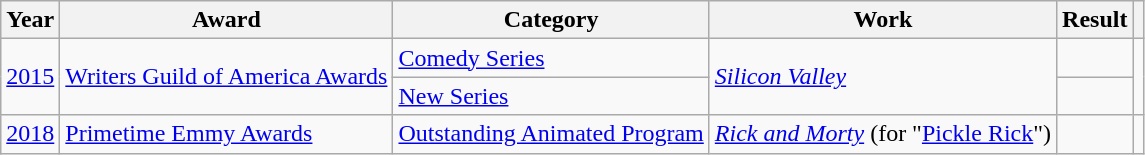<table class="wikitable plainrowheaders sortable" style="margin-right: 0;">
<tr>
<th scope="col">Year</th>
<th scope="col">Award</th>
<th scope="col">Category</th>
<th scope="col">Work</th>
<th scope="col">Result</th>
<th scope="col" class="unsortable"></th>
</tr>
<tr>
<td rowspan="2"><a href='#'>2015</a></td>
<td rowspan="2"><a href='#'>Writers Guild of America Awards</a></td>
<td><a href='#'>Comedy Series</a></td>
<td rowspan="2"><em><a href='#'>Silicon Valley</a></em></td>
<td></td>
<td rowspan="2"></td>
</tr>
<tr>
<td><a href='#'>New Series</a></td>
<td></td>
</tr>
<tr>
<td><a href='#'>2018</a></td>
<td><a href='#'>Primetime Emmy Awards</a></td>
<td><a href='#'>Outstanding Animated Program</a></td>
<td><em><a href='#'>Rick and Morty</a></em> (for "<a href='#'>Pickle Rick</a>")</td>
<td></td>
<td></td>
</tr>
</table>
